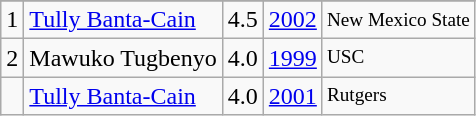<table class="wikitable">
<tr>
</tr>
<tr>
<td>1</td>
<td><a href='#'>Tully Banta-Cain</a></td>
<td>4.5</td>
<td><a href='#'>2002</a></td>
<td style="font-size:80%;">New Mexico State</td>
</tr>
<tr>
<td>2</td>
<td>Mawuko Tugbenyo</td>
<td>4.0</td>
<td><a href='#'>1999</a></td>
<td style="font-size:80%;">USC</td>
</tr>
<tr>
<td></td>
<td><a href='#'>Tully Banta-Cain</a></td>
<td>4.0</td>
<td><a href='#'>2001</a></td>
<td style="font-size:80%;">Rutgers</td>
</tr>
</table>
